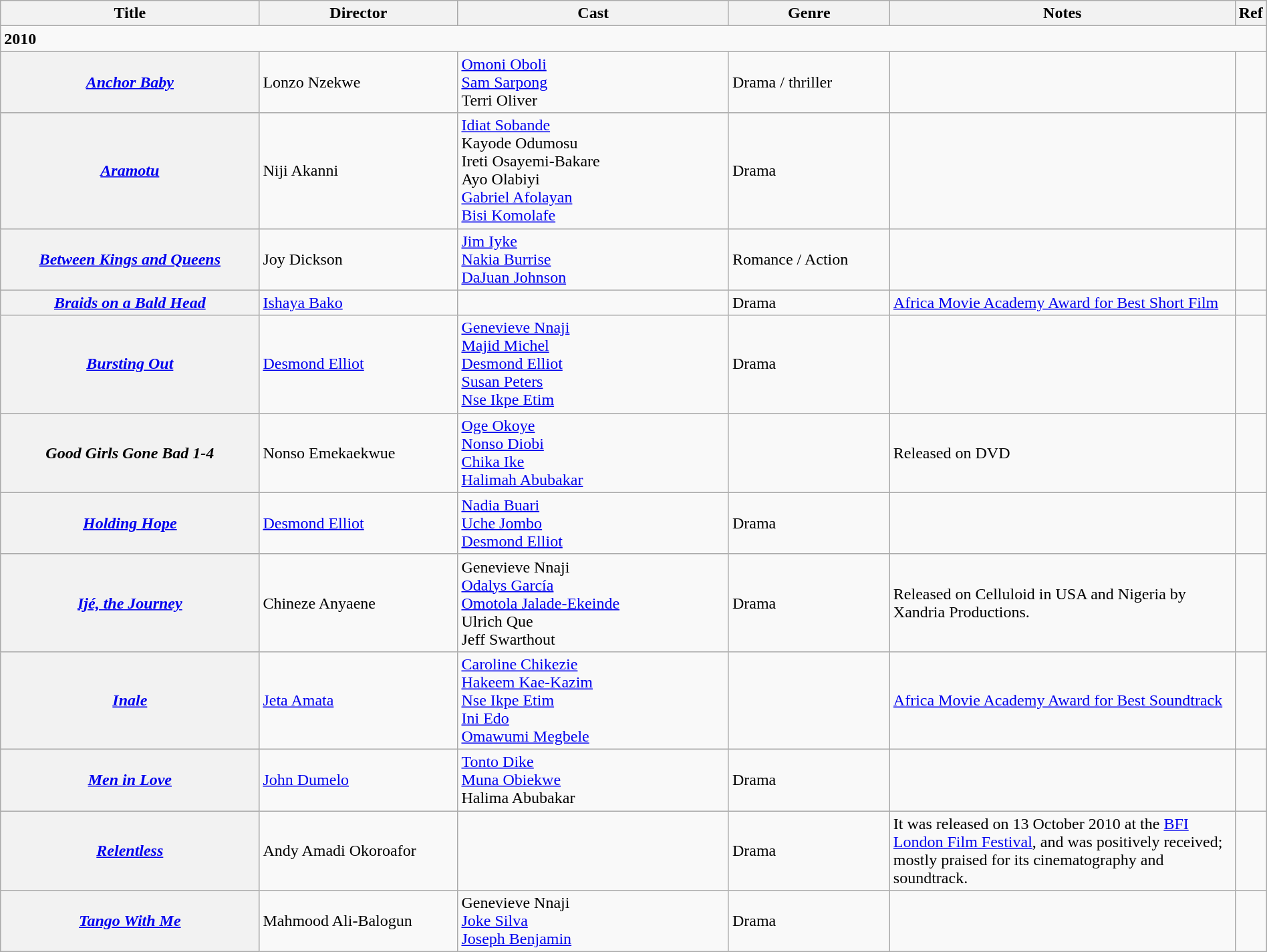<table class="wikitable" width= "100%">
<tr>
<th width=21%>Title</th>
<th width=16%>Director</th>
<th width=22%>Cast</th>
<th width=13%>Genre</th>
<th width=28%>Notes</th>
<th>Ref</th>
</tr>
<tr>
<td colspan="8" ><strong>2010</strong></td>
</tr>
<tr>
<th><em><a href='#'><strong>Anchor Baby</strong></a></em></th>
<td>Lonzo Nzekwe</td>
<td><a href='#'>Omoni Oboli</a><br><a href='#'>Sam Sarpong</a><br>Terri Oliver</td>
<td>Drama / thriller</td>
<td></td>
<td></td>
</tr>
<tr>
<th><strong><em><a href='#'>Aramotu</a></em></strong></th>
<td>Niji Akanni</td>
<td><a href='#'>Idiat Sobande</a><br>Kayode Odumosu<br>Ireti Osayemi-Bakare<br>Ayo Olabiyi<br><a href='#'>Gabriel Afolayan</a><br><a href='#'>Bisi Komolafe</a></td>
<td>Drama</td>
<td></td>
<td></td>
</tr>
<tr>
<th><strong><em><a href='#'>Between Kings and Queens</a></em></strong></th>
<td>Joy Dickson</td>
<td><a href='#'>Jim Iyke</a><br><a href='#'>Nakia Burrise</a><br><a href='#'>DaJuan Johnson</a></td>
<td>Romance / Action</td>
<td></td>
<td></td>
</tr>
<tr>
<th><strong><em><a href='#'>Braids on a Bald Head</a></em></strong></th>
<td><a href='#'>Ishaya Bako</a></td>
<td></td>
<td>Drama</td>
<td><a href='#'>Africa Movie Academy Award for Best Short Film</a></td>
<td></td>
</tr>
<tr>
<th><em><a href='#'><strong>Bursting Out</strong></a></em></th>
<td><a href='#'>Desmond Elliot</a></td>
<td><a href='#'>Genevieve Nnaji</a><br><a href='#'>Majid Michel</a><br><a href='#'>Desmond Elliot</a><br><a href='#'>Susan Peters</a><br><a href='#'>Nse Ikpe Etim</a></td>
<td>Drama</td>
<td></td>
<td></td>
</tr>
<tr>
<th><em>Good Girls Gone Bad 1-4</em></th>
<td>Nonso Emekaekwue</td>
<td><a href='#'>Oge Okoye</a><br><a href='#'>Nonso Diobi</a><br><a href='#'>Chika Ike</a><br><a href='#'>Halimah Abubakar</a></td>
<td></td>
<td>Released on DVD</td>
<td></td>
</tr>
<tr>
<th><strong><em><a href='#'>Holding Hope</a></em></strong></th>
<td><a href='#'>Desmond Elliot</a></td>
<td><a href='#'>Nadia Buari</a><br><a href='#'>Uche Jombo</a><br><a href='#'>Desmond Elliot</a></td>
<td>Drama</td>
<td></td>
<td></td>
</tr>
<tr>
<th><strong><em><a href='#'>Ijé, the Journey</a></em></strong></th>
<td>Chineze Anyaene</td>
<td>Genevieve Nnaji<br><a href='#'>Odalys García</a><br><a href='#'>Omotola Jalade-Ekeinde</a><br>Ulrich Que<br>Jeff Swarthout</td>
<td>Drama</td>
<td>Released on Celluloid in USA and Nigeria by Xandria Productions.</td>
<td></td>
</tr>
<tr>
<th><strong><em><a href='#'>Inale</a></em></strong></th>
<td><a href='#'>Jeta Amata</a></td>
<td><a href='#'>Caroline Chikezie</a><br><a href='#'>Hakeem Kae-Kazim</a><br><a href='#'>Nse Ikpe Etim</a><br><a href='#'>Ini Edo</a><br><a href='#'>Omawumi Megbele</a></td>
<td></td>
<td><a href='#'>Africa Movie Academy Award for Best Soundtrack</a></td>
<td></td>
</tr>
<tr>
<th><em><a href='#'><strong>Men in Love</strong></a></em></th>
<td><a href='#'>John Dumelo</a></td>
<td><a href='#'>Tonto Dike</a><br><a href='#'>Muna Obiekwe</a><br>Halima Abubakar</td>
<td>Drama</td>
<td></td>
<td></td>
</tr>
<tr>
<th><em><a href='#'><strong>Relentless</strong></a></em></th>
<td>Andy Amadi Okoroafor</td>
<td></td>
<td>Drama</td>
<td>It was released on 13 October 2010 at the <a href='#'>BFI London Film Festival</a>, and was positively received; mostly praised for its cinematography and soundtrack.</td>
<td></td>
</tr>
<tr>
<th><strong><em><a href='#'>Tango With Me</a></em></strong></th>
<td>Mahmood Ali-Balogun</td>
<td>Genevieve Nnaji<br><a href='#'>Joke Silva</a><br><a href='#'>Joseph Benjamin</a></td>
<td>Drama</td>
<td></td>
<td></td>
</tr>
</table>
